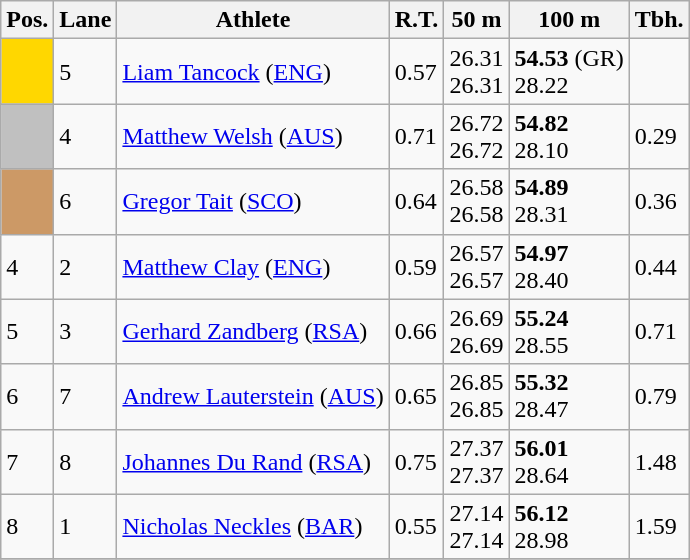<table class="wikitable">
<tr>
<th>Pos.</th>
<th>Lane</th>
<th>Athlete</th>
<th>R.T.</th>
<th>50 m</th>
<th>100 m</th>
<th>Tbh.</th>
</tr>
<tr>
<td style="text-align:center;background-color:gold;"></td>
<td>5</td>
<td> <a href='#'>Liam Tancock</a> (<a href='#'>ENG</a>)</td>
<td>0.57</td>
<td>26.31<br>26.31</td>
<td><strong>54.53</strong> (GR)<br>28.22</td>
<td> </td>
</tr>
<tr>
<td style="text-align:center;background-color:silver;"></td>
<td>4</td>
<td> <a href='#'>Matthew Welsh</a> (<a href='#'>AUS</a>)</td>
<td>0.71</td>
<td>26.72<br>26.72</td>
<td><strong>54.82</strong><br>28.10</td>
<td>0.29</td>
</tr>
<tr>
<td style="text-align:center;background-color:#cc9966;"></td>
<td>6</td>
<td> <a href='#'>Gregor Tait</a> (<a href='#'>SCO</a>)</td>
<td>0.64</td>
<td>26.58<br>26.58</td>
<td><strong>54.89</strong><br>28.31</td>
<td>0.36</td>
</tr>
<tr>
<td>4</td>
<td>2</td>
<td> <a href='#'>Matthew Clay</a> (<a href='#'>ENG</a>)</td>
<td>0.59</td>
<td>26.57<br>26.57</td>
<td><strong>54.97</strong><br>28.40</td>
<td>0.44</td>
</tr>
<tr>
<td>5</td>
<td>3</td>
<td> <a href='#'>Gerhard Zandberg</a> (<a href='#'>RSA</a>)</td>
<td>0.66</td>
<td>26.69<br>26.69</td>
<td><strong>55.24</strong><br>28.55</td>
<td>0.71</td>
</tr>
<tr>
<td>6</td>
<td>7</td>
<td> <a href='#'>Andrew Lauterstein</a> (<a href='#'>AUS</a>)</td>
<td>0.65</td>
<td>26.85<br>26.85</td>
<td><strong>55.32</strong><br>28.47</td>
<td>0.79</td>
</tr>
<tr>
<td>7</td>
<td>8</td>
<td> <a href='#'>Johannes Du Rand</a> (<a href='#'>RSA</a>)</td>
<td>0.75</td>
<td>27.37<br>27.37</td>
<td><strong>56.01</strong><br>28.64</td>
<td>1.48</td>
</tr>
<tr>
<td>8</td>
<td>1</td>
<td> <a href='#'>Nicholas Neckles</a> (<a href='#'>BAR</a>)</td>
<td>0.55</td>
<td>27.14<br>27.14</td>
<td><strong>56.12</strong><br>28.98</td>
<td>1.59</td>
</tr>
<tr>
</tr>
</table>
